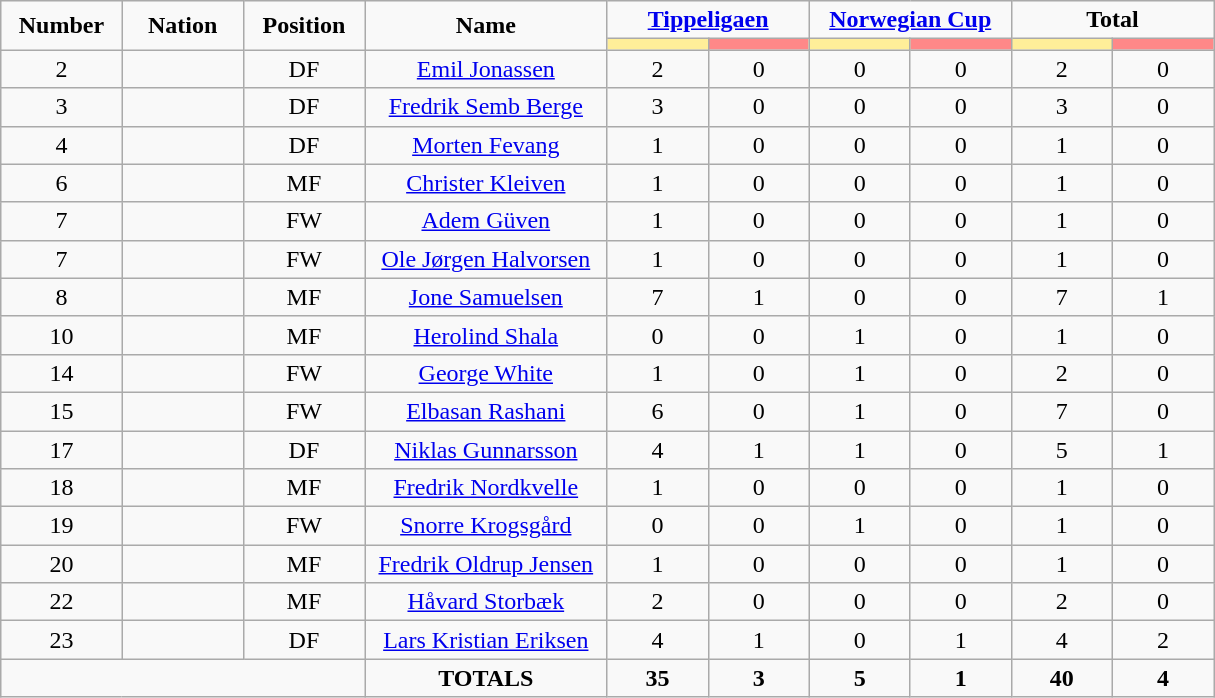<table class="wikitable" style="font-size: 100%; text-align: center;">
<tr>
<td rowspan=2 width="10%" align=center><strong>Number</strong></td>
<td rowspan=2 width="10%" align=center><strong>Nation</strong></td>
<td rowspan=2 width="10%" align=center><strong>Position</strong></td>
<td rowspan=2 width="20%" align=center><strong>Name</strong></td>
<td colspan=2 align=center><strong><a href='#'>Tippeligaen</a></strong></td>
<td colspan=2 align=center><strong><a href='#'>Norwegian Cup</a></strong></td>
<td colspan=2 align=center><strong>Total</strong></td>
</tr>
<tr>
<th width=60 style="background: #FFEE99"></th>
<th width=60 style="background: #FF8888"></th>
<th width=60 style="background: #FFEE99"></th>
<th width=60 style="background: #FF8888"></th>
<th width=60 style="background: #FFEE99"></th>
<th width=60 style="background: #FF8888"></th>
</tr>
<tr>
<td>2</td>
<td></td>
<td>DF</td>
<td><a href='#'>Emil Jonassen</a></td>
<td>2</td>
<td>0</td>
<td>0</td>
<td>0</td>
<td>2</td>
<td>0</td>
</tr>
<tr>
<td>3</td>
<td></td>
<td>DF</td>
<td><a href='#'>Fredrik Semb Berge</a></td>
<td>3</td>
<td>0</td>
<td>0</td>
<td>0</td>
<td>3</td>
<td>0</td>
</tr>
<tr>
<td>4</td>
<td></td>
<td>DF</td>
<td><a href='#'>Morten Fevang</a></td>
<td>1</td>
<td>0</td>
<td>0</td>
<td>0</td>
<td>1</td>
<td>0</td>
</tr>
<tr>
<td>6</td>
<td></td>
<td>MF</td>
<td><a href='#'>Christer Kleiven</a></td>
<td>1</td>
<td>0</td>
<td>0</td>
<td>0</td>
<td>1</td>
<td>0</td>
</tr>
<tr>
<td>7</td>
<td></td>
<td>FW</td>
<td><a href='#'>Adem Güven</a></td>
<td>1</td>
<td>0</td>
<td>0</td>
<td>0</td>
<td>1</td>
<td>0</td>
</tr>
<tr>
<td>7</td>
<td></td>
<td>FW</td>
<td><a href='#'>Ole Jørgen Halvorsen</a></td>
<td>1</td>
<td>0</td>
<td>0</td>
<td>0</td>
<td>1</td>
<td>0</td>
</tr>
<tr>
<td>8</td>
<td></td>
<td>MF</td>
<td><a href='#'>Jone Samuelsen</a></td>
<td>7</td>
<td>1</td>
<td>0</td>
<td>0</td>
<td>7</td>
<td>1</td>
</tr>
<tr>
<td>10</td>
<td></td>
<td>MF</td>
<td><a href='#'>Herolind Shala</a></td>
<td>0</td>
<td>0</td>
<td>1</td>
<td>0</td>
<td>1</td>
<td>0</td>
</tr>
<tr>
<td>14</td>
<td></td>
<td>FW</td>
<td><a href='#'>George White</a></td>
<td>1</td>
<td>0</td>
<td>1</td>
<td>0</td>
<td>2</td>
<td>0</td>
</tr>
<tr>
<td>15</td>
<td></td>
<td>FW</td>
<td><a href='#'>Elbasan Rashani</a></td>
<td>6</td>
<td>0</td>
<td>1</td>
<td>0</td>
<td>7</td>
<td>0</td>
</tr>
<tr>
<td>17</td>
<td></td>
<td>DF</td>
<td><a href='#'>Niklas Gunnarsson</a></td>
<td>4</td>
<td>1</td>
<td>1</td>
<td>0</td>
<td>5</td>
<td>1</td>
</tr>
<tr>
<td>18</td>
<td></td>
<td>MF</td>
<td><a href='#'>Fredrik Nordkvelle</a></td>
<td>1</td>
<td>0</td>
<td>0</td>
<td>0</td>
<td>1</td>
<td>0</td>
</tr>
<tr>
<td>19</td>
<td></td>
<td>FW</td>
<td><a href='#'>Snorre Krogsgård</a></td>
<td>0</td>
<td>0</td>
<td>1</td>
<td>0</td>
<td>1</td>
<td>0</td>
</tr>
<tr>
<td>20</td>
<td></td>
<td>MF</td>
<td><a href='#'>Fredrik Oldrup Jensen</a></td>
<td>1</td>
<td>0</td>
<td>0</td>
<td>0</td>
<td>1</td>
<td>0</td>
</tr>
<tr>
<td>22</td>
<td></td>
<td>MF</td>
<td><a href='#'>Håvard Storbæk</a></td>
<td>2</td>
<td>0</td>
<td>0</td>
<td>0</td>
<td>2</td>
<td>0</td>
</tr>
<tr>
<td>23</td>
<td></td>
<td>DF</td>
<td><a href='#'>Lars Kristian Eriksen</a></td>
<td>4</td>
<td>1</td>
<td>0</td>
<td>1</td>
<td>4</td>
<td>2</td>
</tr>
<tr>
<td colspan=3></td>
<td><strong>TOTALS</strong></td>
<td><strong>35</strong></td>
<td><strong>3</strong></td>
<td><strong>5</strong></td>
<td><strong>1</strong></td>
<td><strong>40</strong></td>
<td><strong>4</strong></td>
</tr>
</table>
